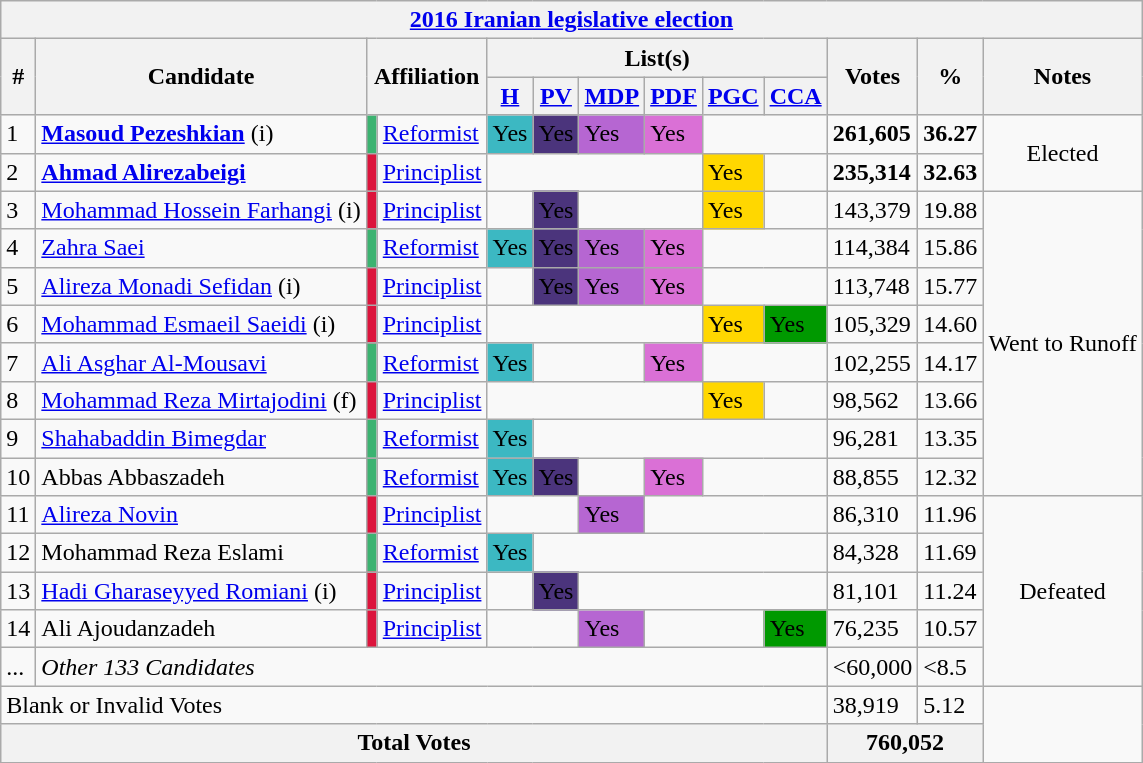<table class="wikitable">
<tr>
<th colspan="13"><a href='#'>2016 Iranian legislative election</a></th>
</tr>
<tr>
<th rowspan="2">#</th>
<th rowspan="2">Candidate</th>
<th rowspan="2" colspan="2">Affiliation</th>
<th colspan="6">List(s)</th>
<th rowspan="2">Votes</th>
<th rowspan="2">%</th>
<th rowspan="2">Notes</th>
</tr>
<tr>
<th><a href='#'>H</a></th>
<th><a href='#'>PV</a></th>
<th><a href='#'>MDP</a></th>
<th><a href='#'>PDF</a></th>
<th><a href='#'>PGC</a></th>
<th><a href='#'>CCA</a></th>
</tr>
<tr>
<td>1</td>
<td><strong><a href='#'>Masoud Pezeshkian</a></strong> (<abbr>i</abbr>)</td>
<td style="background:#3CB371;"></td>
<td><a href='#'>Reformist</a></td>
<td style="background:#3cb8c2;"><span>Yes</span></td>
<td style="background:#4b347c;"><span>Yes</span></td>
<td style="background:#B666D2;"><span>Yes</span></td>
<td style="background:#DA70D6;"><span>Yes</span></td>
<td colspan="2"></td>
<td><strong>261,605</strong></td>
<td><strong>36.27</strong></td>
<td rowspan="2" align=center>Elected</td>
</tr>
<tr>
<td>2</td>
<td><strong><a href='#'>Ahmad Alirezabeigi</a></strong></td>
<td style="background:#DC143C;"></td>
<td><a href='#'>Principlist</a></td>
<td colspan="4"></td>
<td style="background:#ffd700;"><span>Yes</span></td>
<td></td>
<td><strong>235,314</strong></td>
<td><strong>32.63</strong></td>
</tr>
<tr>
<td>3</td>
<td><a href='#'>Mohammad Hossein Farhangi</a> (<abbr>i</abbr>)</td>
<td style="background:#DC143C;"></td>
<td><a href='#'>Principlist</a></td>
<td></td>
<td style="background:#4b347c;"><span>Yes</span></td>
<td colspan="2"></td>
<td style="background:#ffd700;"><span>Yes</span></td>
<td></td>
<td>143,379</td>
<td>19.88</td>
<td rowspan="8">Went to Runoff</td>
</tr>
<tr>
<td>4</td>
<td><a href='#'>Zahra Saei</a></td>
<td style="background:#3CB371;"></td>
<td><a href='#'>Reformist</a></td>
<td style="background:#3cb8c2;"><span>Yes</span></td>
<td style="background:#4b347c;"><span>Yes</span></td>
<td style="background:#B666D2;"><span>Yes</span></td>
<td style="background:#DA70D6;"><span>Yes</span></td>
<td colspan="2"></td>
<td>114,384</td>
<td>15.86</td>
</tr>
<tr>
<td>5</td>
<td><a href='#'>Alireza Monadi Sefidan</a> (<abbr>i</abbr>)</td>
<td style="background:#DC143C;"></td>
<td><a href='#'>Principlist</a></td>
<td></td>
<td style="background:#4b347c;"><span>Yes</span></td>
<td style="background:#B666D2;"><span>Yes</span></td>
<td style="background:#DA70D6;"><span>Yes</span></td>
<td colspan="2"></td>
<td>113,748</td>
<td>15.77</td>
</tr>
<tr>
<td>6</td>
<td><a href='#'>Mohammad Esmaeil Saeidi</a> (<abbr>i</abbr>)</td>
<td style="background:#DC143C;"></td>
<td><a href='#'>Principlist</a></td>
<td colspan="4"></td>
<td style="background:#ffd700;"><span>Yes</span></td>
<td style="background:#009900;"><span>Yes</span></td>
<td>105,329</td>
<td>14.60</td>
</tr>
<tr>
<td>7</td>
<td><a href='#'>Ali Asghar Al-Mousavi</a></td>
<td style="background:#3CB371;"></td>
<td><a href='#'>Reformist</a></td>
<td style="background:#3cb8c2;"><span>Yes</span></td>
<td colspan="2"></td>
<td style="background:#DA70D6;"><span>Yes</span></td>
<td colspan="2"></td>
<td>102,255</td>
<td>14.17</td>
</tr>
<tr>
<td>8</td>
<td><a href='#'>Mohammad Reza Mirtajodini</a> (<abbr>f</abbr>)</td>
<td style="background:#DC143C;"></td>
<td><a href='#'>Principlist</a></td>
<td colspan="4"></td>
<td style="background:#ffd700;"><span>Yes</span></td>
<td></td>
<td>98,562</td>
<td>13.66</td>
</tr>
<tr>
<td>9</td>
<td><a href='#'>Shahabaddin Bimegdar</a></td>
<td style="background:#3CB371;"></td>
<td><a href='#'>Reformist</a></td>
<td style="background:#3cb8c2;"><span>Yes</span></td>
<td colspan="5"></td>
<td>96,281</td>
<td>13.35</td>
</tr>
<tr>
<td>10</td>
<td>Abbas Abbaszadeh</td>
<td style="background:#3CB371;"></td>
<td><a href='#'>Reformist</a></td>
<td style="background:#3cb8c2;"><span>Yes</span></td>
<td style="background:#4b347c;"><span>Yes</span></td>
<td></td>
<td style="background:#DA70D6;"><span>Yes</span></td>
<td colspan="2"></td>
<td>88,855</td>
<td>12.32</td>
</tr>
<tr>
<td>11</td>
<td><a href='#'>Alireza Novin</a></td>
<td style="background:#DC143C;"></td>
<td><a href='#'>Principlist</a></td>
<td colspan="2"></td>
<td style="background:#B666D2;"><span>Yes</span></td>
<td colspan="3"></td>
<td>86,310</td>
<td>11.96</td>
<td rowspan="5" align=center>Defeated</td>
</tr>
<tr>
<td>12</td>
<td>Mohammad Reza Eslami</td>
<td style="background:#3CB371;"></td>
<td><a href='#'>Reformist</a></td>
<td style="background:#3cb8c2;"><span>Yes</span></td>
<td colspan="5"></td>
<td>84,328</td>
<td>11.69</td>
</tr>
<tr>
<td>13</td>
<td><a href='#'>Hadi Gharaseyyed Romiani</a> (<abbr>i</abbr>)</td>
<td style="background:#DC143C;"></td>
<td><a href='#'>Principlist</a></td>
<td></td>
<td style="background:#4b347c;"><span>Yes</span></td>
<td colspan="4"></td>
<td>81,101</td>
<td>11.24</td>
</tr>
<tr>
<td>14</td>
<td>Ali Ajoudanzadeh</td>
<td style="background:#DC143C;"></td>
<td><a href='#'>Principlist</a></td>
<td colspan="2"></td>
<td style="background:#B666D2;"><span>Yes</span></td>
<td colspan="2"></td>
<td style="background:#009900;"><span>Yes</span></td>
<td>76,235</td>
<td>10.57</td>
</tr>
<tr>
<td>...</td>
<td colspan="9"><em>Other 133 Candidates</em></td>
<td><60,000</td>
<td><8.5</td>
</tr>
<tr>
<td colspan="10">Blank or Invalid Votes</td>
<td>38,919</td>
<td>5.12</td>
</tr>
<tr>
<th colspan="10">Total Votes</th>
<th colspan="2">760,052</th>
</tr>
</table>
